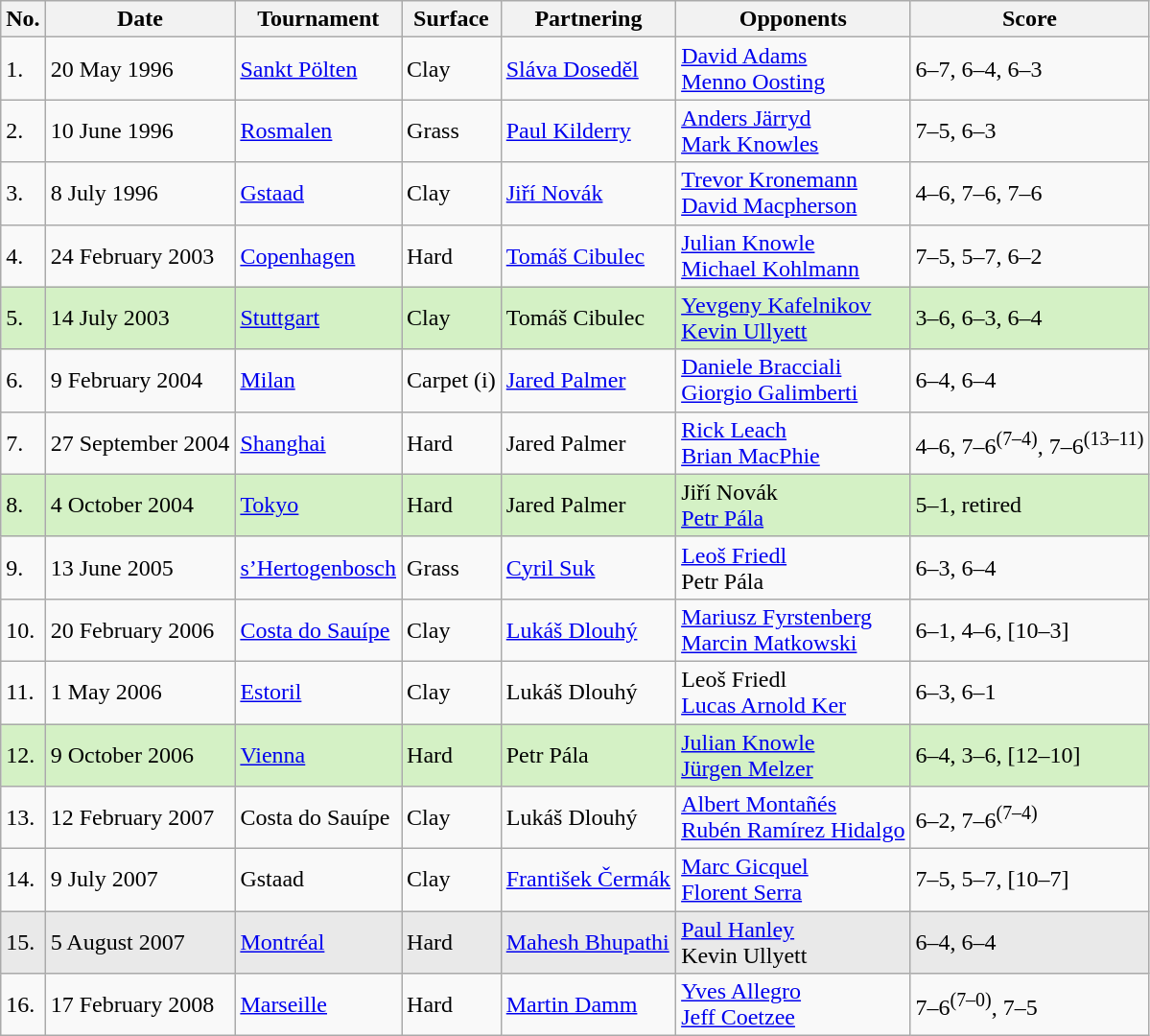<table class="sortable wikitable">
<tr>
<th>No.</th>
<th>Date</th>
<th>Tournament</th>
<th>Surface</th>
<th>Partnering</th>
<th>Opponents</th>
<th>Score</th>
</tr>
<tr>
<td>1.</td>
<td>20 May 1996</td>
<td><a href='#'>Sankt Pölten</a></td>
<td>Clay</td>
<td> <a href='#'>Sláva Doseděl</a></td>
<td> <a href='#'>David Adams</a><br> <a href='#'>Menno Oosting</a></td>
<td>6–7, 6–4, 6–3</td>
</tr>
<tr>
<td>2.</td>
<td>10 June 1996</td>
<td><a href='#'>Rosmalen</a></td>
<td>Grass</td>
<td> <a href='#'>Paul Kilderry</a></td>
<td> <a href='#'>Anders Järryd</a><br> <a href='#'>Mark Knowles</a></td>
<td>7–5, 6–3</td>
</tr>
<tr>
<td>3.</td>
<td>8 July 1996</td>
<td><a href='#'>Gstaad</a></td>
<td>Clay</td>
<td> <a href='#'>Jiří Novák</a></td>
<td> <a href='#'>Trevor Kronemann</a><br> <a href='#'>David Macpherson</a></td>
<td>4–6, 7–6, 7–6</td>
</tr>
<tr>
<td>4.</td>
<td>24 February 2003</td>
<td><a href='#'>Copenhagen</a></td>
<td>Hard</td>
<td> <a href='#'>Tomáš Cibulec</a></td>
<td> <a href='#'>Julian Knowle</a><br> <a href='#'>Michael Kohlmann</a></td>
<td>7–5, 5–7, 6–2</td>
</tr>
<tr bgcolor="#d4f1c5">
<td>5.</td>
<td>14 July 2003</td>
<td><a href='#'>Stuttgart</a></td>
<td>Clay</td>
<td> Tomáš Cibulec</td>
<td> <a href='#'>Yevgeny Kafelnikov</a><br> <a href='#'>Kevin Ullyett</a></td>
<td>3–6, 6–3, 6–4</td>
</tr>
<tr>
<td>6.</td>
<td>9 February 2004</td>
<td><a href='#'>Milan</a></td>
<td>Carpet (i)</td>
<td> <a href='#'>Jared Palmer</a></td>
<td> <a href='#'>Daniele Bracciali</a><br> <a href='#'>Giorgio Galimberti</a></td>
<td>6–4, 6–4</td>
</tr>
<tr>
<td>7.</td>
<td>27 September 2004</td>
<td><a href='#'>Shanghai</a></td>
<td>Hard</td>
<td> Jared Palmer</td>
<td> <a href='#'>Rick Leach</a><br> <a href='#'>Brian MacPhie</a></td>
<td>4–6, 7–6<sup>(7–4)</sup>, 7–6<sup>(13–11)</sup></td>
</tr>
<tr bgcolor="#d4f1c5">
<td>8.</td>
<td>4 October 2004</td>
<td><a href='#'>Tokyo</a></td>
<td>Hard</td>
<td> Jared Palmer</td>
<td> Jiří Novák<br> <a href='#'>Petr Pála</a></td>
<td>5–1, retired</td>
</tr>
<tr>
<td>9.</td>
<td>13 June 2005</td>
<td><a href='#'>s’Hertogenbosch</a></td>
<td>Grass</td>
<td> <a href='#'>Cyril Suk</a></td>
<td> <a href='#'>Leoš Friedl</a><br> Petr Pála</td>
<td>6–3, 6–4</td>
</tr>
<tr>
<td>10.</td>
<td>20 February 2006</td>
<td><a href='#'>Costa do Sauípe</a></td>
<td>Clay</td>
<td> <a href='#'>Lukáš Dlouhý</a></td>
<td> <a href='#'>Mariusz Fyrstenberg</a><br> <a href='#'>Marcin Matkowski</a></td>
<td>6–1, 4–6, [10–3]</td>
</tr>
<tr>
<td>11.</td>
<td>1 May 2006</td>
<td><a href='#'>Estoril</a></td>
<td>Clay</td>
<td> Lukáš Dlouhý</td>
<td> Leoš Friedl<br> <a href='#'>Lucas Arnold Ker</a></td>
<td>6–3, 6–1</td>
</tr>
<tr bgcolor="#d4f1c5">
<td>12.</td>
<td>9 October 2006</td>
<td><a href='#'>Vienna</a></td>
<td>Hard</td>
<td> Petr Pála</td>
<td> <a href='#'>Julian Knowle</a><br> <a href='#'>Jürgen Melzer</a></td>
<td>6–4, 3–6, [12–10]</td>
</tr>
<tr>
<td>13.</td>
<td>12 February 2007</td>
<td>Costa do Sauípe</td>
<td>Clay</td>
<td> Lukáš Dlouhý</td>
<td> <a href='#'>Albert Montañés</a><br> <a href='#'>Rubén Ramírez Hidalgo</a></td>
<td>6–2, 7–6<sup>(7–4)</sup></td>
</tr>
<tr>
<td>14.</td>
<td>9 July 2007</td>
<td>Gstaad</td>
<td>Clay</td>
<td> <a href='#'>František Čermák</a></td>
<td> <a href='#'>Marc Gicquel</a><br> <a href='#'>Florent Serra</a></td>
<td>7–5, 5–7, [10–7]</td>
</tr>
<tr bgcolor="#e9e9e9">
<td>15.</td>
<td>5 August 2007</td>
<td><a href='#'>Montréal</a></td>
<td>Hard</td>
<td> <a href='#'>Mahesh Bhupathi</a></td>
<td> <a href='#'>Paul Hanley</a><br> Kevin Ullyett</td>
<td>6–4, 6–4</td>
</tr>
<tr>
<td>16.</td>
<td>17 February 2008</td>
<td><a href='#'>Marseille</a></td>
<td>Hard</td>
<td> <a href='#'>Martin Damm</a></td>
<td> <a href='#'>Yves Allegro</a><br> <a href='#'>Jeff Coetzee</a></td>
<td>7–6<sup>(7–0)</sup>, 7–5</td>
</tr>
</table>
